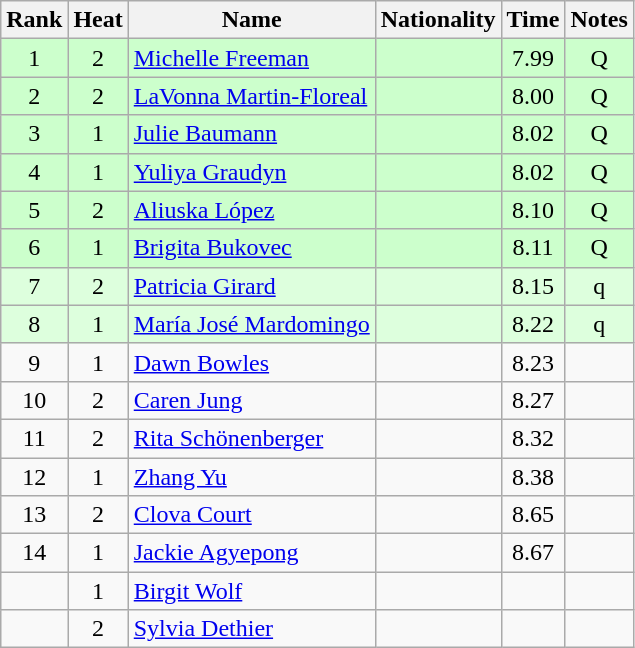<table class="wikitable sortable" style="text-align:center">
<tr>
<th>Rank</th>
<th>Heat</th>
<th>Name</th>
<th>Nationality</th>
<th>Time</th>
<th>Notes</th>
</tr>
<tr bgcolor=ccffcc>
<td>1</td>
<td>2</td>
<td align="left"><a href='#'>Michelle Freeman</a></td>
<td align=left></td>
<td>7.99</td>
<td>Q</td>
</tr>
<tr bgcolor=ccffcc>
<td>2</td>
<td>2</td>
<td align="left"><a href='#'>LaVonna Martin-Floreal</a></td>
<td align=left></td>
<td>8.00</td>
<td>Q</td>
</tr>
<tr bgcolor=ccffcc>
<td>3</td>
<td>1</td>
<td align="left"><a href='#'>Julie Baumann</a></td>
<td align=left></td>
<td>8.02</td>
<td>Q</td>
</tr>
<tr bgcolor=ccffcc>
<td>4</td>
<td>1</td>
<td align="left"><a href='#'>Yuliya Graudyn</a></td>
<td align=left></td>
<td>8.02</td>
<td>Q</td>
</tr>
<tr bgcolor=ccffcc>
<td>5</td>
<td>2</td>
<td align="left"><a href='#'>Aliuska López</a></td>
<td align=left></td>
<td>8.10</td>
<td>Q</td>
</tr>
<tr bgcolor=ccffcc>
<td>6</td>
<td>1</td>
<td align="left"><a href='#'>Brigita Bukovec</a></td>
<td align=left></td>
<td>8.11</td>
<td>Q</td>
</tr>
<tr bgcolor=ddffdd>
<td>7</td>
<td>2</td>
<td align="left"><a href='#'>Patricia Girard</a></td>
<td align=left></td>
<td>8.15</td>
<td>q</td>
</tr>
<tr bgcolor=ddffdd>
<td>8</td>
<td>1</td>
<td align="left"><a href='#'>María José Mardomingo</a></td>
<td align=left></td>
<td>8.22</td>
<td>q</td>
</tr>
<tr>
<td>9</td>
<td>1</td>
<td align="left"><a href='#'>Dawn Bowles</a></td>
<td align=left></td>
<td>8.23</td>
<td></td>
</tr>
<tr>
<td>10</td>
<td>2</td>
<td align="left"><a href='#'>Caren Jung</a></td>
<td align=left></td>
<td>8.27</td>
<td></td>
</tr>
<tr>
<td>11</td>
<td>2</td>
<td align="left"><a href='#'>Rita Schönenberger</a></td>
<td align=left></td>
<td>8.32</td>
<td></td>
</tr>
<tr>
<td>12</td>
<td>1</td>
<td align="left"><a href='#'>Zhang Yu</a></td>
<td align=left></td>
<td>8.38</td>
<td></td>
</tr>
<tr>
<td>13</td>
<td>2</td>
<td align="left"><a href='#'>Clova Court</a></td>
<td align=left></td>
<td>8.65</td>
<td></td>
</tr>
<tr>
<td>14</td>
<td>1</td>
<td align="left"><a href='#'>Jackie Agyepong</a></td>
<td align=left></td>
<td>8.67</td>
<td></td>
</tr>
<tr>
<td></td>
<td>1</td>
<td align="left"><a href='#'>Birgit Wolf</a></td>
<td align=left></td>
<td></td>
<td></td>
</tr>
<tr>
<td></td>
<td>2</td>
<td align="left"><a href='#'>Sylvia Dethier</a></td>
<td align=left></td>
<td></td>
<td></td>
</tr>
</table>
